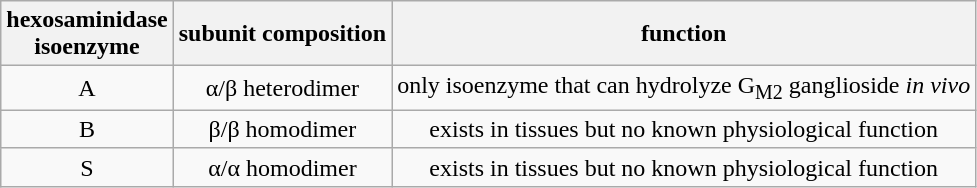<table class="wikitable" border="1">
<tr>
<th>hexosaminidase<br>isoenzyme</th>
<th>subunit composition</th>
<th>function</th>
</tr>
<tr>
<td align="center">A</td>
<td align="center">α/β heterodimer</td>
<td align="center">only isoenzyme that can hydrolyze G<sub>M2</sub> ganglioside <em>in vivo</em></td>
</tr>
<tr>
<td align="center">B</td>
<td align="center">β/β homodimer</td>
<td align="center">exists in tissues but no known physiological function</td>
</tr>
<tr>
<td align="center">S</td>
<td align="center">α/α homodimer</td>
<td align="center">exists in tissues but no known physiological function</td>
</tr>
</table>
